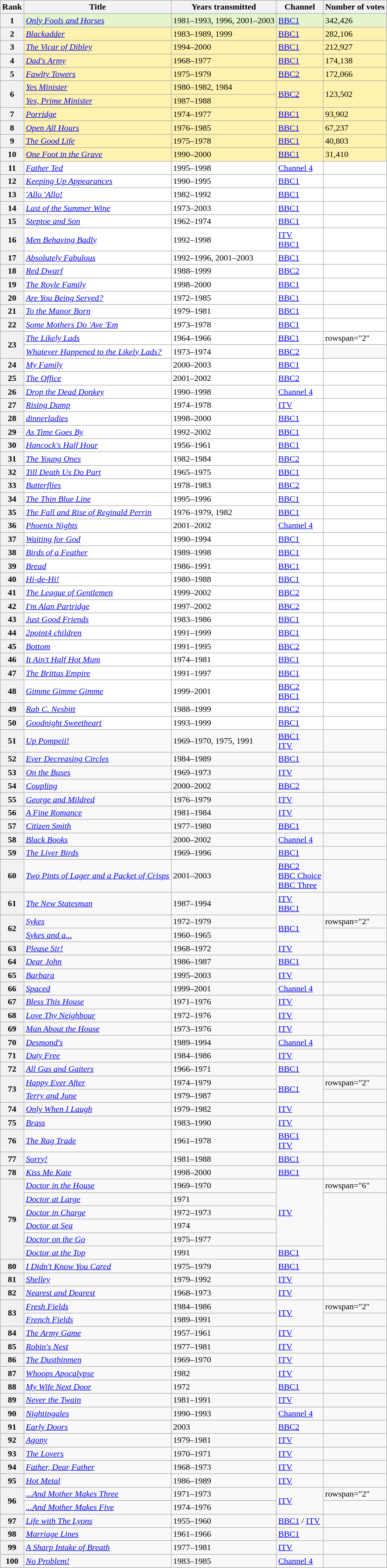<table class="wikitable sortable center">
<tr>
<th scope="col">Rank</th>
<th scope="col">Title</th>
<th scope="col">Years transmitted<br></th>
<th scope="col">Channel</th>
<th scope="col">Number of votes</th>
</tr>
<tr style="background-color: #e6f5c9">
<th scope="row">1</th>
<td><em><a href='#'>Only Fools and Horses</a></em></td>
<td>1981–1993, 1996, 2001–2003</td>
<td><a href='#'>BBC1</a></td>
<td>342,426</td>
</tr>
<tr style="background-color: #fff2ae">
<th scope="row">2</th>
<td><em><a href='#'>Blackadder</a></em></td>
<td>1983–1989, 1999</td>
<td><a href='#'>BBC1</a></td>
<td>282,106</td>
</tr>
<tr style="background-color: #fff2ae">
<th scope="row">3</th>
<td><em><a href='#'>The Vicar of Dibley</a></em></td>
<td>1994–2000</td>
<td><a href='#'>BBC1</a></td>
<td>212,927</td>
</tr>
<tr style="background-color: #fff2ae">
<th scope="row">4</th>
<td><em><a href='#'>Dad's Army</a></em></td>
<td>1968–1977</td>
<td><a href='#'>BBC1</a></td>
<td>174,138</td>
</tr>
<tr style="background-color: #fff2ae">
<th scope="row">5</th>
<td><em><a href='#'>Fawlty Towers</a></em></td>
<td>1975–1979</td>
<td><a href='#'>BBC2</a></td>
<td>172,066</td>
</tr>
<tr style="background-color: #fff2ae">
<th scope="row" rowspan="2">6</th>
<td><em><a href='#'>Yes Minister</a></em></td>
<td>1980–1982, 1984</td>
<td rowspan="2"><a href='#'>BBC2</a></td>
<td rowspan="2">123,502</td>
</tr>
<tr style="background-color: #fff2ae">
<td><em><a href='#'>Yes, Prime Minister</a></em></td>
<td>1987–1988</td>
</tr>
<tr style="background-color: #fff2ae">
<th scope="row">7</th>
<td><em><a href='#'>Porridge</a></em></td>
<td>1974–1977</td>
<td><a href='#'>BBC1</a></td>
<td>93,902</td>
</tr>
<tr style="background-color: #fff2ae">
<th scope="row">8</th>
<td><em><a href='#'>Open All Hours</a></em></td>
<td>1976–1985</td>
<td><a href='#'>BBC1</a></td>
<td>67,237</td>
</tr>
<tr style="background-color: #fff2ae">
<th scope="row">9</th>
<td><em><a href='#'>The Good Life</a></em></td>
<td>1975–1978</td>
<td><a href='#'>BBC1</a></td>
<td>40,803</td>
</tr>
<tr style="background-color: #fff2ae">
<th scope="row">10</th>
<td><em><a href='#'>One Foot in the Grave</a></em></td>
<td>1990–2000</td>
<td><a href='#'>BBC1</a></td>
<td>31,410</td>
</tr>
<tr style="background: #fff">
<th scope="row">11</th>
<td><em><a href='#'>Father Ted</a></em></td>
<td>1995–1998</td>
<td><a href='#'>Channel 4</a></td>
<td></td>
</tr>
<tr style="background: #fff">
<th scope="row">12</th>
<td><em><a href='#'>Keeping Up Appearances</a></em></td>
<td>1990–1995</td>
<td><a href='#'>BBC1</a></td>
<td></td>
</tr>
<tr style="background: #fff">
<th scope="row">13</th>
<td><em><a href='#'>'Allo 'Allo!</a></em></td>
<td>1982–1992</td>
<td><a href='#'>BBC1</a></td>
<td></td>
</tr>
<tr style="background: #fff">
<th scope="row">14</th>
<td><em><a href='#'>Last of the Summer Wine</a></em></td>
<td>1973–2003</td>
<td><a href='#'>BBC1</a></td>
<td></td>
</tr>
<tr style="background: #fff">
<th scope="row">15</th>
<td><em><a href='#'>Steptoe and Son</a></em></td>
<td>1962–1974</td>
<td><a href='#'>BBC1</a></td>
<td></td>
</tr>
<tr style="background: #fff">
<th scope="row">16</th>
<td><em><a href='#'>Men Behaving Badly</a></em></td>
<td>1992–1998</td>
<td><a href='#'>ITV</a> <br><a href='#'>BBC1</a> </td>
<td></td>
</tr>
<tr style="background: #fff">
<th scope="row">17</th>
<td><em><a href='#'>Absolutely Fabulous</a></em></td>
<td>1992–1996, 2001–2003</td>
<td><a href='#'>BBC1</a></td>
<td></td>
</tr>
<tr style="background: #fff">
<th scope="row">18</th>
<td><em><a href='#'>Red Dwarf</a></em></td>
<td>1988–1999</td>
<td><a href='#'>BBC2</a></td>
<td></td>
</tr>
<tr style="background: #fff">
<th scope="row">19</th>
<td><em><a href='#'>The Royle Family</a></em></td>
<td>1998–2000</td>
<td><a href='#'>BBC1</a></td>
<td></td>
</tr>
<tr style="background: #fff">
<th scope="row">20</th>
<td><em><a href='#'>Are You Being Served?</a></em></td>
<td>1972–1985</td>
<td><a href='#'>BBC1</a></td>
<td></td>
</tr>
<tr style="background: #fff">
<th scope="row">21</th>
<td><em><a href='#'>To the Manor Born</a></em></td>
<td>1979–1981</td>
<td><a href='#'>BBC1</a></td>
<td></td>
</tr>
<tr style="background: #fff">
<th scope="row">22</th>
<td><em><a href='#'>Some Mothers Do 'Ave 'Em</a></em></td>
<td>1973–1978</td>
<td><a href='#'>BBC1</a></td>
<td></td>
</tr>
<tr style="background: #fff">
<th scope="row" rowspan="2">23</th>
<td><em><a href='#'>The Likely Lads</a></em></td>
<td>1964–1966</td>
<td><a href='#'>BBC1</a></td>
<td>rowspan="2" </td>
</tr>
<tr style="background: #fff">
<td><em><a href='#'>Whatever Happened to the Likely Lads?</a></em></td>
<td>1973–1974</td>
<td><a href='#'>BBC2</a></td>
</tr>
<tr style="background: #fff">
<th scope="row">24</th>
<td><em><a href='#'>My Family</a></em></td>
<td>2000–2003</td>
<td><a href='#'>BBC1</a></td>
<td></td>
</tr>
<tr style="background: #fff">
<th scope="row">25</th>
<td><em><a href='#'>The Office</a></em></td>
<td>2001–2002</td>
<td><a href='#'>BBC2</a></td>
<td></td>
</tr>
<tr style="background: #fff">
<th scope="row">26</th>
<td><em><a href='#'>Drop the Dead Donkey</a></em></td>
<td>1990–1998</td>
<td><a href='#'>Channel 4</a></td>
<td></td>
</tr>
<tr style="background: #fff">
<th scope="row">27</th>
<td><em><a href='#'>Rising Damp</a></em></td>
<td>1974–1978</td>
<td><a href='#'>ITV</a></td>
<td></td>
</tr>
<tr style="background: #fff">
<th scope="row">28</th>
<td><em><a href='#'>dinnerladies</a></em></td>
<td>1998–2000</td>
<td><a href='#'>BBC1</a></td>
<td></td>
</tr>
<tr style="background: #fff">
<th scope="row">29</th>
<td><em><a href='#'>As Time Goes By</a></em></td>
<td>1992–2002</td>
<td><a href='#'>BBC1</a></td>
<td></td>
</tr>
<tr style="background: #fff">
<th scope="row">30</th>
<td><em><a href='#'>Hancock's Half Hour</a></em></td>
<td>1956–1961</td>
<td><a href='#'>BBC1</a></td>
<td></td>
</tr>
<tr style="background: #fff">
<th scope="row">31</th>
<td><em><a href='#'>The Young Ones</a></em></td>
<td>1982–1984</td>
<td><a href='#'>BBC2</a></td>
<td></td>
</tr>
<tr style="background: #fff">
<th scope="row">32</th>
<td><em><a href='#'>Till Death Us Do Part</a></em></td>
<td>1965–1975</td>
<td><a href='#'>BBC1</a></td>
<td></td>
</tr>
<tr style="background: #fff">
<th scope="row">33</th>
<td><em><a href='#'>Butterflies</a></em></td>
<td>1978–1983</td>
<td><a href='#'>BBC2</a></td>
<td></td>
</tr>
<tr style="background: #fff">
<th scope="row">34</th>
<td><em><a href='#'>The Thin Blue Line</a></em></td>
<td>1995–1996</td>
<td><a href='#'>BBC1</a></td>
<td></td>
</tr>
<tr style="background: #fff">
<th scope="row">35</th>
<td><em><a href='#'>The Fall and Rise of Reginald Perrin</a></em></td>
<td>1976–1979, 1982</td>
<td><a href='#'>BBC1</a></td>
<td></td>
</tr>
<tr style="background: #fff">
<th scope="row">36</th>
<td><em><a href='#'>Phoenix Nights</a></em></td>
<td>2001–2002</td>
<td><a href='#'>Channel 4</a></td>
<td></td>
</tr>
<tr style="background: #fff">
<th scope="row">37</th>
<td><em><a href='#'>Waiting for God</a></em></td>
<td>1990–1994</td>
<td><a href='#'>BBC1</a></td>
<td></td>
</tr>
<tr style="background: #fff">
<th scope="row">38</th>
<td><em><a href='#'>Birds of a Feather</a></em></td>
<td>1989–1998</td>
<td><a href='#'>BBC1</a></td>
<td></td>
</tr>
<tr style="background: #fff">
<th scope="row">39</th>
<td><em><a href='#'>Bread</a></em></td>
<td>1986–1991</td>
<td><a href='#'>BBC1</a></td>
<td></td>
</tr>
<tr style="background: #fff">
<th scope="row">40</th>
<td><em><a href='#'>Hi-de-Hi!</a></em></td>
<td>1980–1988</td>
<td><a href='#'>BBC1</a></td>
<td></td>
</tr>
<tr style="background: #fff">
<th scope="row">41</th>
<td><em><a href='#'>The League of Gentlemen</a></em></td>
<td>1999–2002</td>
<td><a href='#'>BBC2</a></td>
<td></td>
</tr>
<tr style="background: #fff">
<th scope="row">42</th>
<td><em><a href='#'>I'm Alan Partridge</a></em></td>
<td>1997–2002</td>
<td><a href='#'>BBC2</a></td>
<td></td>
</tr>
<tr style="background: #fff">
<th scope="row">43</th>
<td><em><a href='#'>Just Good Friends</a></em></td>
<td>1983–1986</td>
<td><a href='#'>BBC1</a></td>
<td></td>
</tr>
<tr style="background: #fff">
<th scope="row">44</th>
<td><em><a href='#'>2point4 children</a></em></td>
<td>1991–1999</td>
<td><a href='#'>BBC1</a></td>
<td></td>
</tr>
<tr style="background: #fff">
<th scope="row">45</th>
<td><em><a href='#'>Bottom</a></em></td>
<td>1991–1995</td>
<td><a href='#'>BBC2</a></td>
<td></td>
</tr>
<tr style="background: #fff">
<th scope="row">46</th>
<td><em><a href='#'>It Ain't Half Hot Mum</a></em></td>
<td>1974–1981</td>
<td><a href='#'>BBC1</a></td>
<td></td>
</tr>
<tr style="background: #fff">
<th scope="row">47</th>
<td><em><a href='#'>The Brittas Empire</a></em></td>
<td>1991–1997</td>
<td><a href='#'>BBC1</a></td>
<td></td>
</tr>
<tr style="background: #fff">
<th scope="row">48</th>
<td><em><a href='#'>Gimme Gimme Gimme</a></em></td>
<td>1999–2001</td>
<td><a href='#'>BBC2</a> <br><a href='#'>BBC1</a> </td>
<td></td>
</tr>
<tr style="background: #fff">
<th scope="row">49</th>
<td><em><a href='#'>Rab C. Nesbitt</a></em></td>
<td>1988–1999</td>
<td><a href='#'>BBC2</a></td>
<td></td>
</tr>
<tr style="background: #fff">
<th scope="row">50</th>
<td><em><a href='#'>Goodnight Sweetheart</a></em></td>
<td>1993–1999</td>
<td><a href='#'>BBC1</a></td>
<td></td>
</tr>
<tr>
<th scope="row" >51</th>
<td><em><a href='#'>Up Pompeii!</a></em></td>
<td>1969–1970, 1975, 1991</td>
<td><a href='#'>BBC1</a><br><a href='#'>ITV</a> </td>
<td></td>
</tr>
<tr>
<th scope="row" >52</th>
<td><em><a href='#'>Ever Decreasing Circles</a></em></td>
<td>1984–1989</td>
<td><a href='#'>BBC1</a></td>
<td></td>
</tr>
<tr>
<th scope="row" >53</th>
<td><em><a href='#'>On the Buses</a></em></td>
<td>1969–1973</td>
<td><a href='#'>ITV</a></td>
<td></td>
</tr>
<tr>
<th scope="row" >54</th>
<td><em><a href='#'>Coupling</a></em></td>
<td>2000–2002</td>
<td><a href='#'>BBC2</a></td>
<td></td>
</tr>
<tr>
<th scope="row" >55</th>
<td><em><a href='#'>George and Mildred</a></em></td>
<td>1976–1979</td>
<td><a href='#'>ITV</a></td>
<td></td>
</tr>
<tr>
<th scope="row" >56</th>
<td><em><a href='#'>A Fine Romance</a></em></td>
<td>1981–1984</td>
<td><a href='#'>ITV</a></td>
<td></td>
</tr>
<tr>
<th scope="row" >57</th>
<td><em><a href='#'>Citizen Smith</a></em></td>
<td>1977–1980</td>
<td><a href='#'>BBC1</a></td>
<td></td>
</tr>
<tr>
<th scope="row" >58</th>
<td><em><a href='#'>Black Books</a></em></td>
<td>2000–2002</td>
<td><a href='#'>Channel 4</a></td>
<td></td>
</tr>
<tr>
<th scope="row" >59</th>
<td><em><a href='#'>The Liver Birds</a></em></td>
<td>1969–1996</td>
<td><a href='#'>BBC1</a></td>
<td></td>
</tr>
<tr>
<th scope="row" >60</th>
<td><em><a href='#'>Two Pints of Lager and a Packet of Crisps</a></em></td>
<td>2001–2003</td>
<td><a href='#'>BBC2</a> <br><a href='#'>BBC Choice</a> <br><a href='#'>BBC Three</a> </td>
<td></td>
</tr>
<tr>
<th scope="row" >61</th>
<td><em><a href='#'>The New Statesman</a></em></td>
<td>1987–1994</td>
<td><a href='#'>ITV</a><br><a href='#'>BBC1</a> </td>
<td></td>
</tr>
<tr>
<th scope="row" rowspan="2" >62</th>
<td><em><a href='#'>Sykes</a></em></td>
<td>1972–1979</td>
<td rowspan="2"><a href='#'>BBC1</a></td>
<td>rowspan="2" </td>
</tr>
<tr>
<td><em><a href='#'>Sykes and a...</a></em></td>
<td>1960–1965</td>
</tr>
<tr>
<th scope="row" >63</th>
<td><em><a href='#'>Please Sir!</a></em></td>
<td>1968–1972</td>
<td><a href='#'>ITV</a></td>
<td></td>
</tr>
<tr>
<th scope="row" >64</th>
<td><em><a href='#'>Dear John</a></em></td>
<td>1986–1987</td>
<td><a href='#'>BBC1</a></td>
<td></td>
</tr>
<tr>
<th scope="row" >65</th>
<td><em><a href='#'>Barbara</a></em></td>
<td>1995–2003</td>
<td><a href='#'>ITV</a></td>
<td></td>
</tr>
<tr>
<th scope="row" >66</th>
<td><em><a href='#'>Spaced</a></em></td>
<td>1999–2001</td>
<td><a href='#'>Channel 4</a></td>
<td></td>
</tr>
<tr>
<th scope="row" >67</th>
<td><em><a href='#'>Bless This House</a></em></td>
<td>1971–1976</td>
<td><a href='#'>ITV</a></td>
<td></td>
</tr>
<tr>
<th scope="row" >68</th>
<td><em><a href='#'>Love Thy Neighbour</a></em></td>
<td>1972–1976</td>
<td><a href='#'>ITV</a></td>
<td></td>
</tr>
<tr>
<th scope="row" >69</th>
<td><em><a href='#'>Man About the House</a></em></td>
<td>1973–1976</td>
<td><a href='#'>ITV</a></td>
<td></td>
</tr>
<tr>
<th scope="row" >70</th>
<td><em><a href='#'>Desmond's</a></em></td>
<td>1989–1994</td>
<td><a href='#'>Channel 4</a></td>
<td></td>
</tr>
<tr>
<th scope="row" >71</th>
<td><em><a href='#'>Duty Free</a></em></td>
<td>1984–1986</td>
<td><a href='#'>ITV</a></td>
<td></td>
</tr>
<tr>
<th scope="row" >72</th>
<td><em><a href='#'>All Gas and Gaiters</a></em></td>
<td>1966–1971</td>
<td><a href='#'>BBC1</a></td>
<td></td>
</tr>
<tr>
<th scope="row" rowspan="2" >73</th>
<td><em><a href='#'>Happy Ever After</a></em></td>
<td>1974–1979</td>
<td rowspan="2"><a href='#'>BBC1</a></td>
<td>rowspan="2" </td>
</tr>
<tr>
<td><em><a href='#'>Terry and June</a></em></td>
<td>1979–1987</td>
</tr>
<tr>
<th scope="row" >74</th>
<td><em><a href='#'>Only When I Laugh</a></em></td>
<td>1979–1982</td>
<td><a href='#'>ITV</a></td>
<td></td>
</tr>
<tr>
<th scope="row" >75</th>
<td><em><a href='#'>Brass</a></em></td>
<td>1983–1990</td>
<td><a href='#'>ITV</a></td>
<td></td>
</tr>
<tr>
<th scope="row" >76</th>
<td><em><a href='#'>The Rag Trade</a></em></td>
<td>1961–1978</td>
<td><a href='#'>BBC1</a> <br><a href='#'>ITV</a> </td>
<td></td>
</tr>
<tr>
<th scope="row" >77</th>
<td><em><a href='#'>Sorry!</a></em></td>
<td>1981–1988</td>
<td><a href='#'>BBC1</a></td>
<td></td>
</tr>
<tr>
<th scope="row" >78</th>
<td><em><a href='#'>Kiss Me Kate</a></em></td>
<td>1998–2000</td>
<td><a href='#'>BBC1</a></td>
<td></td>
</tr>
<tr>
<th scope="row" rowspan="6" >79</th>
<td><em><a href='#'>Doctor in the House</a></em></td>
<td>1969–1970</td>
<td rowspan="5"><a href='#'>ITV</a></td>
<td>rowspan="6" </td>
</tr>
<tr>
<td><em><a href='#'>Doctor at Large</a></em></td>
<td>1971</td>
</tr>
<tr>
<td><em><a href='#'>Doctor in Charge</a></em></td>
<td>1972–1973</td>
</tr>
<tr>
<td><em><a href='#'>Doctor at Sea</a></em></td>
<td>1974</td>
</tr>
<tr>
<td><em><a href='#'>Doctor on the Go</a></em></td>
<td>1975–1977</td>
</tr>
<tr>
<td><em><a href='#'>Doctor at the Top</a></em></td>
<td>1991</td>
<td><a href='#'>BBC1</a></td>
</tr>
<tr>
<th scope="row" >80</th>
<td><em><a href='#'>I Didn't Know You Cared</a></em></td>
<td>1975–1979</td>
<td><a href='#'>BBC1</a></td>
<td></td>
</tr>
<tr>
<th scope="row" >81</th>
<td><em><a href='#'>Shelley</a></em></td>
<td>1979–1992</td>
<td><a href='#'>ITV</a></td>
<td></td>
</tr>
<tr>
<th scope="row" >82</th>
<td><em><a href='#'>Nearest and Dearest</a></em></td>
<td>1968–1973</td>
<td><a href='#'>ITV</a></td>
<td></td>
</tr>
<tr>
<th scope="row" rowspan="2" >83</th>
<td><em><a href='#'>Fresh Fields</a></em></td>
<td>1984–1986</td>
<td rowspan="2"><a href='#'>ITV</a></td>
<td>rowspan="2" </td>
</tr>
<tr>
<td><em><a href='#'>French Fields</a></em></td>
<td>1989–1991</td>
</tr>
<tr>
<th scope="row" >84</th>
<td><em><a href='#'>The Army Game</a></em></td>
<td>1957–1961</td>
<td><a href='#'>ITV</a></td>
<td></td>
</tr>
<tr>
<th scope="row" >85</th>
<td><em><a href='#'>Robin's Nest</a></em></td>
<td>1977–1981</td>
<td><a href='#'>ITV</a></td>
<td></td>
</tr>
<tr>
<th scope="row" >86</th>
<td><em><a href='#'>The Dustbinmen</a></em></td>
<td>1969–1970</td>
<td><a href='#'>ITV</a></td>
<td></td>
</tr>
<tr>
<th scope="row" >87</th>
<td><em><a href='#'>Whoops Apocalypse</a></em></td>
<td>1982</td>
<td><a href='#'>ITV</a></td>
<td></td>
</tr>
<tr>
<th scope="row" >88</th>
<td><em><a href='#'>My Wife Next Door</a></em></td>
<td>1972</td>
<td><a href='#'>BBC1</a></td>
<td></td>
</tr>
<tr>
<th scope="row" >89</th>
<td><em><a href='#'>Never the Twain</a></em></td>
<td>1981–1991</td>
<td><a href='#'>ITV</a></td>
<td></td>
</tr>
<tr>
<th scope="row" >90</th>
<td><em><a href='#'>Nightingales</a></em></td>
<td>1990–1993</td>
<td><a href='#'>Channel 4</a></td>
<td></td>
</tr>
<tr>
<th scope="row" >91</th>
<td><em><a href='#'>Early Doors</a></em></td>
<td>2003</td>
<td><a href='#'>BBC2</a></td>
<td></td>
</tr>
<tr>
<th scope="row" >92</th>
<td><em><a href='#'>Agony</a></em></td>
<td>1979–1981</td>
<td><a href='#'>ITV</a></td>
<td></td>
</tr>
<tr>
<th scope="row" >93</th>
<td><em><a href='#'>The Lovers</a></em></td>
<td>1970–1971</td>
<td><a href='#'>ITV</a></td>
<td></td>
</tr>
<tr>
<th scope="row" >94</th>
<td><em><a href='#'>Father, Dear Father</a></em></td>
<td>1968–1973</td>
<td><a href='#'>ITV</a></td>
<td></td>
</tr>
<tr>
<th scope="row" >95</th>
<td><em><a href='#'>Hot Metal</a></em></td>
<td>1986–1989</td>
<td><a href='#'>ITV</a></td>
<td></td>
</tr>
<tr>
<th scope="row" rowspan="2" >96</th>
<td><em><a href='#'>...And Mother Makes Three</a></em></td>
<td>1971–1973</td>
<td rowspan="2"><a href='#'>ITV</a></td>
<td>rowspan="2" </td>
</tr>
<tr>
<td><em><a href='#'>...And Mother Makes Five</a></em></td>
<td>1974–1976</td>
</tr>
<tr>
<th scope="row" >97</th>
<td><em><a href='#'>Life with The Lyons</a></em></td>
<td>1955–1960</td>
<td><a href='#'>BBC1</a> / <a href='#'>ITV</a></td>
<td></td>
</tr>
<tr>
<th scope="row" >98</th>
<td><em><a href='#'>Marriage Lines</a></em></td>
<td>1961–1966</td>
<td><a href='#'>BBC1</a></td>
<td></td>
</tr>
<tr>
<th scope="row" >99</th>
<td><em><a href='#'>A Sharp Intake of Breath</a></em></td>
<td>1977–1981</td>
<td><a href='#'>ITV</a></td>
<td></td>
</tr>
<tr>
<th scope="row" >100</th>
<td><em><a href='#'>No Problem!</a></em></td>
<td>1983–1985</td>
<td><a href='#'>Channel 4</a></td>
<td></td>
</tr>
</table>
